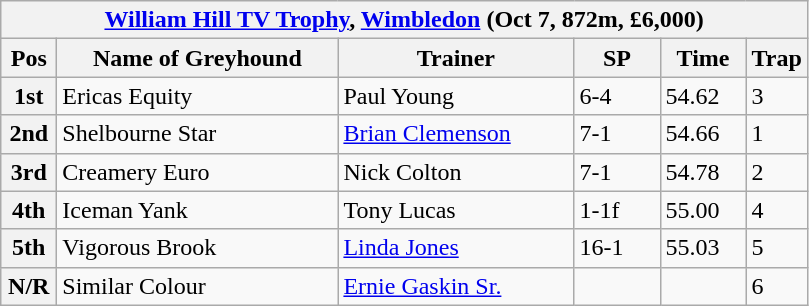<table class="wikitable">
<tr>
<th colspan="6"><a href='#'>William Hill TV Trophy</a>, <a href='#'>Wimbledon</a> (Oct 7, 872m, £6,000)</th>
</tr>
<tr>
<th width=30>Pos</th>
<th width=180>Name of Greyhound</th>
<th width=150>Trainer</th>
<th width=50>SP</th>
<th width=50>Time</th>
<th width=30>Trap</th>
</tr>
<tr>
<th>1st</th>
<td>Ericas Equity</td>
<td>Paul Young</td>
<td>6-4</td>
<td>54.62</td>
<td>3</td>
</tr>
<tr>
<th>2nd</th>
<td>Shelbourne Star</td>
<td><a href='#'>Brian Clemenson</a></td>
<td>7-1</td>
<td>54.66</td>
<td>1</td>
</tr>
<tr>
<th>3rd</th>
<td>Creamery Euro</td>
<td>Nick Colton</td>
<td>7-1</td>
<td>54.78</td>
<td>2</td>
</tr>
<tr>
<th>4th</th>
<td>Iceman Yank</td>
<td>Tony Lucas</td>
<td>1-1f</td>
<td>55.00</td>
<td>4</td>
</tr>
<tr>
<th>5th</th>
<td>Vigorous Brook</td>
<td><a href='#'>Linda Jones</a></td>
<td>16-1</td>
<td>55.03</td>
<td>5</td>
</tr>
<tr>
<th>N/R</th>
<td>Similar Colour</td>
<td><a href='#'>Ernie Gaskin Sr.</a></td>
<td></td>
<td></td>
<td>6</td>
</tr>
</table>
